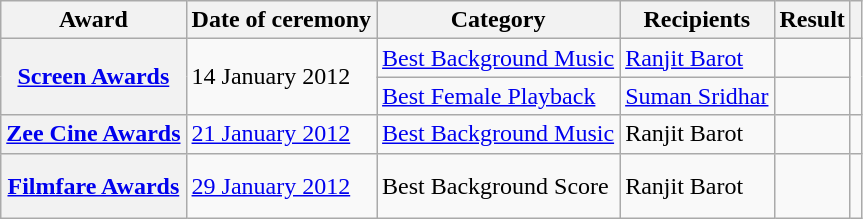<table class="wikitable plainrowheaders sortable">
<tr>
<th scope="col">Award</th>
<th scope="col">Date of ceremony</th>
<th scope="col">Category</th>
<th scope="col">Recipients</th>
<th scope="col">Result</th>
<th scope="col" class="unsortable"></th>
</tr>
<tr>
<th scope="row" rowspan="2"><a href='#'>Screen Awards</a></th>
<td rowspan="2">14 January 2012</td>
<td><a href='#'>Best Background Music</a></td>
<td><a href='#'>Ranjit Barot</a></td>
<td></td>
<td style="text-align: center;" rowspan="2"><br></td>
</tr>
<tr>
<td><a href='#'>Best Female Playback</a></td>
<td><a href='#'>Suman Sridhar</a></td>
<td></td>
</tr>
<tr>
<th scope="row"><a href='#'>Zee Cine Awards</a></th>
<td><a href='#'>21 January 2012</a></td>
<td><a href='#'>Best Background Music</a></td>
<td>Ranjit Barot</td>
<td></td>
<td style="text-align: center;"><br></td>
</tr>
<tr>
<th scope="row"><a href='#'>Filmfare Awards</a></th>
<td><a href='#'>29 January 2012</a></td>
<td>Best Background Score</td>
<td>Ranjit Barot</td>
<td></td>
<td style="text-align: center;"><br><br></td>
</tr>
</table>
